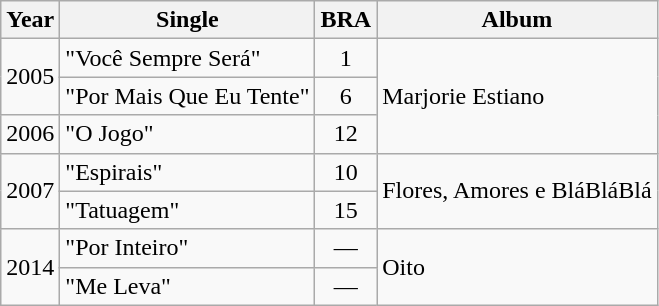<table class="wikitable" style="text-align:center;">
<tr>
<th>Year</th>
<th>Single</th>
<th>BRA</th>
<th>Album</th>
</tr>
<tr>
<td align="left" valign="center" rowspan=2>2005</td>
<td align="left" valign="center">"Você Sempre Será"</td>
<td>1</td>
<td align="left" valign="center" rowspan=3>Marjorie Estiano</td>
</tr>
<tr>
<td align="left" valign="center">"Por Mais Que Eu Tente"</td>
<td>6</td>
</tr>
<tr>
<td align="left" valign="center" rowspan=1>2006</td>
<td align="left" valign="center">"O Jogo"</td>
<td>12</td>
</tr>
<tr>
<td align="left" valign="center" rowspan=2>2007</td>
<td align="left" valign="center">"Espirais"</td>
<td>10</td>
<td align="left" valign="center" rowspan=2>Flores, Amores e BláBláBlá</td>
</tr>
<tr>
<td align="left" valign="center">"Tatuagem"</td>
<td>15</td>
</tr>
<tr>
<td align="left" valign="center" rowspan=2>2014</td>
<td align="left" valign="center">"Por Inteiro"</td>
<td>—</td>
<td align="left" valign="center" rowspan=2>Oito</td>
</tr>
<tr>
<td align="left" valign="center">"Me Leva"</td>
<td>—</td>
</tr>
</table>
